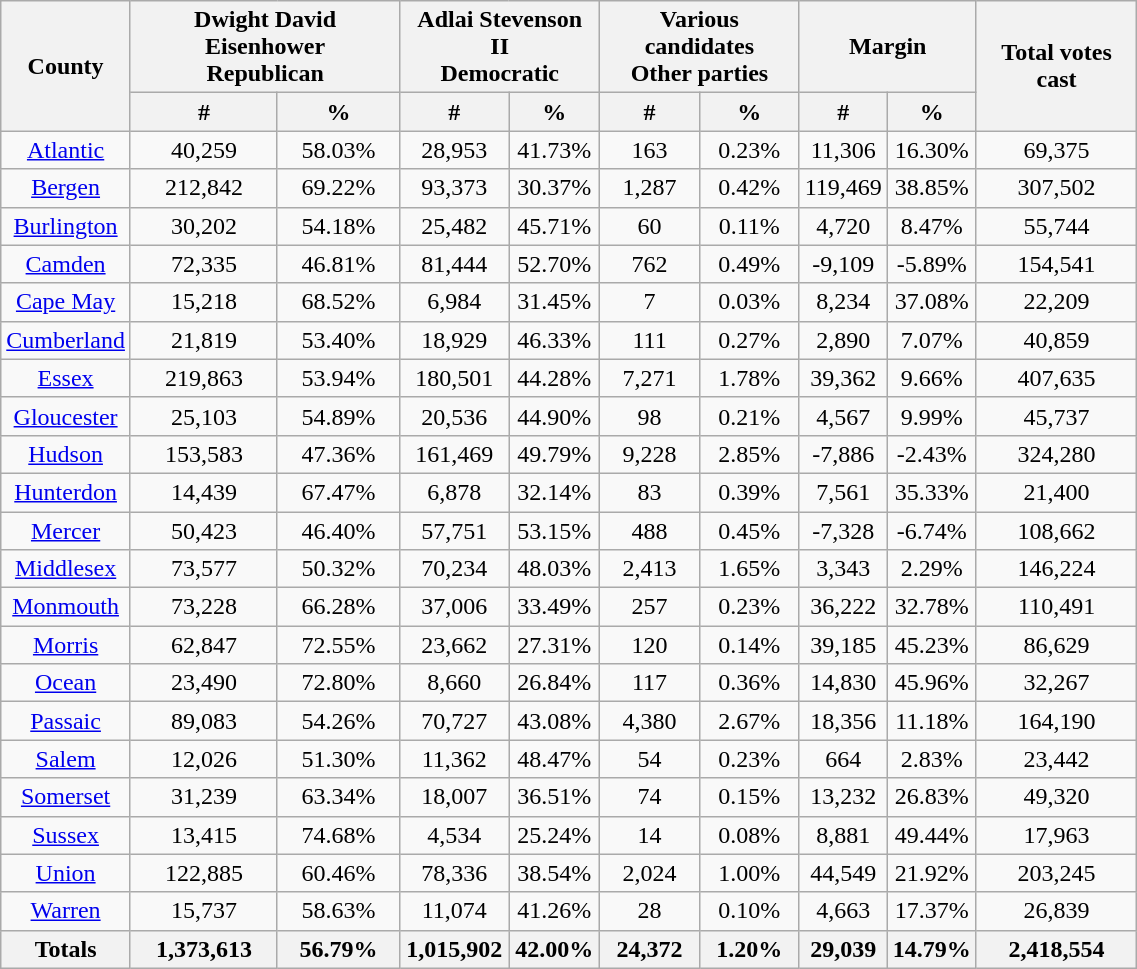<table width="60%"  class="wikitable sortable" style="text-align:center">
<tr>
<th style="text-align:center;" rowspan="2">County</th>
<th style="text-align:center;" colspan="2">Dwight David Eisenhower<br>Republican</th>
<th style="text-align:center;" colspan="2">Adlai Stevenson II<br>Democratic</th>
<th style="text-align:center;" colspan="2">Various candidates<br>Other parties</th>
<th style="text-align:center;" colspan="2">Margin</th>
<th style="text-align:center;" rowspan="2">Total votes cast</th>
</tr>
<tr>
<th data-sort-type="number">#</th>
<th data-sort-type="number">%</th>
<th data-sort-type="number">#</th>
<th data-sort-type="number">%</th>
<th data-sort-type="number">#</th>
<th data-sort-type="number">%</th>
<th data-sort-type="number">#</th>
<th data-sort-type="number">%</th>
</tr>
<tr style="text-align:center;">
<td><a href='#'>Atlantic</a></td>
<td>40,259</td>
<td>58.03%</td>
<td>28,953</td>
<td>41.73%</td>
<td>163</td>
<td>0.23%</td>
<td>11,306</td>
<td>16.30%</td>
<td>69,375</td>
</tr>
<tr style="text-align:center;">
<td><a href='#'>Bergen</a></td>
<td>212,842</td>
<td>69.22%</td>
<td>93,373</td>
<td>30.37%</td>
<td>1,287</td>
<td>0.42%</td>
<td>119,469</td>
<td>38.85%</td>
<td>307,502</td>
</tr>
<tr style="text-align:center;">
<td><a href='#'>Burlington</a></td>
<td>30,202</td>
<td>54.18%</td>
<td>25,482</td>
<td>45.71%</td>
<td>60</td>
<td>0.11%</td>
<td>4,720</td>
<td>8.47%</td>
<td>55,744</td>
</tr>
<tr style="text-align:center;">
<td><a href='#'>Camden</a></td>
<td>72,335</td>
<td>46.81%</td>
<td>81,444</td>
<td>52.70%</td>
<td>762</td>
<td>0.49%</td>
<td>-9,109</td>
<td>-5.89%</td>
<td>154,541</td>
</tr>
<tr style="text-align:center;">
<td><a href='#'>Cape May</a></td>
<td>15,218</td>
<td>68.52%</td>
<td>6,984</td>
<td>31.45%</td>
<td>7</td>
<td>0.03%</td>
<td>8,234</td>
<td>37.08%</td>
<td>22,209</td>
</tr>
<tr style="text-align:center;">
<td><a href='#'>Cumberland</a></td>
<td>21,819</td>
<td>53.40%</td>
<td>18,929</td>
<td>46.33%</td>
<td>111</td>
<td>0.27%</td>
<td>2,890</td>
<td>7.07%</td>
<td>40,859</td>
</tr>
<tr style="text-align:center;">
<td><a href='#'>Essex</a></td>
<td>219,863</td>
<td>53.94%</td>
<td>180,501</td>
<td>44.28%</td>
<td>7,271</td>
<td>1.78%</td>
<td>39,362</td>
<td>9.66%</td>
<td>407,635</td>
</tr>
<tr style="text-align:center;">
<td><a href='#'>Gloucester</a></td>
<td>25,103</td>
<td>54.89%</td>
<td>20,536</td>
<td>44.90%</td>
<td>98</td>
<td>0.21%</td>
<td>4,567</td>
<td>9.99%</td>
<td>45,737</td>
</tr>
<tr style="text-align:center;">
<td><a href='#'>Hudson</a></td>
<td>153,583</td>
<td>47.36%</td>
<td>161,469</td>
<td>49.79%</td>
<td>9,228</td>
<td>2.85%</td>
<td>-7,886</td>
<td>-2.43%</td>
<td>324,280</td>
</tr>
<tr style="text-align:center;">
<td><a href='#'>Hunterdon</a></td>
<td>14,439</td>
<td>67.47%</td>
<td>6,878</td>
<td>32.14%</td>
<td>83</td>
<td>0.39%</td>
<td>7,561</td>
<td>35.33%</td>
<td>21,400</td>
</tr>
<tr style="text-align:center;">
<td><a href='#'>Mercer</a></td>
<td>50,423</td>
<td>46.40%</td>
<td>57,751</td>
<td>53.15%</td>
<td>488</td>
<td>0.45%</td>
<td>-7,328</td>
<td>-6.74%</td>
<td>108,662</td>
</tr>
<tr style="text-align:center;">
<td><a href='#'>Middlesex</a></td>
<td>73,577</td>
<td>50.32%</td>
<td>70,234</td>
<td>48.03%</td>
<td>2,413</td>
<td>1.65%</td>
<td>3,343</td>
<td>2.29%</td>
<td>146,224</td>
</tr>
<tr style="text-align:center;">
<td><a href='#'>Monmouth</a></td>
<td>73,228</td>
<td>66.28%</td>
<td>37,006</td>
<td>33.49%</td>
<td>257</td>
<td>0.23%</td>
<td>36,222</td>
<td>32.78%</td>
<td>110,491</td>
</tr>
<tr style="text-align:center;">
<td><a href='#'>Morris</a></td>
<td>62,847</td>
<td>72.55%</td>
<td>23,662</td>
<td>27.31%</td>
<td>120</td>
<td>0.14%</td>
<td>39,185</td>
<td>45.23%</td>
<td>86,629</td>
</tr>
<tr style="text-align:center;">
<td><a href='#'>Ocean</a></td>
<td>23,490</td>
<td>72.80%</td>
<td>8,660</td>
<td>26.84%</td>
<td>117</td>
<td>0.36%</td>
<td>14,830</td>
<td>45.96%</td>
<td>32,267</td>
</tr>
<tr style="text-align:center;">
<td><a href='#'>Passaic</a></td>
<td>89,083</td>
<td>54.26%</td>
<td>70,727</td>
<td>43.08%</td>
<td>4,380</td>
<td>2.67%</td>
<td>18,356</td>
<td>11.18%</td>
<td>164,190</td>
</tr>
<tr style="text-align:center;">
<td><a href='#'>Salem</a></td>
<td>12,026</td>
<td>51.30%</td>
<td>11,362</td>
<td>48.47%</td>
<td>54</td>
<td>0.23%</td>
<td>664</td>
<td>2.83%</td>
<td>23,442</td>
</tr>
<tr style="text-align:center;">
<td><a href='#'>Somerset</a></td>
<td>31,239</td>
<td>63.34%</td>
<td>18,007</td>
<td>36.51%</td>
<td>74</td>
<td>0.15%</td>
<td>13,232</td>
<td>26.83%</td>
<td>49,320</td>
</tr>
<tr style="text-align:center;">
<td><a href='#'>Sussex</a></td>
<td>13,415</td>
<td>74.68%</td>
<td>4,534</td>
<td>25.24%</td>
<td>14</td>
<td>0.08%</td>
<td>8,881</td>
<td>49.44%</td>
<td>17,963</td>
</tr>
<tr style="text-align:center;">
<td><a href='#'>Union</a></td>
<td>122,885</td>
<td>60.46%</td>
<td>78,336</td>
<td>38.54%</td>
<td>2,024</td>
<td>1.00%</td>
<td>44,549</td>
<td>21.92%</td>
<td>203,245</td>
</tr>
<tr style="text-align:center;">
<td><a href='#'>Warren</a></td>
<td>15,737</td>
<td>58.63%</td>
<td>11,074</td>
<td>41.26%</td>
<td>28</td>
<td>0.10%</td>
<td>4,663</td>
<td>17.37%</td>
<td>26,839</td>
</tr>
<tr style="text-align:center;">
<th>Totals</th>
<th>1,373,613</th>
<th>56.79%</th>
<th>1,015,902</th>
<th>42.00%</th>
<th>24,372</th>
<th>1.20%</th>
<th>29,039</th>
<th>14.79%</th>
<th>2,418,554</th>
</tr>
</table>
